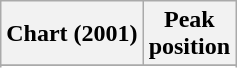<table class="wikitable plainrowheaders">
<tr>
<th>Chart (2001)</th>
<th>Peak<br>position</th>
</tr>
<tr>
</tr>
<tr>
</tr>
<tr>
</tr>
</table>
